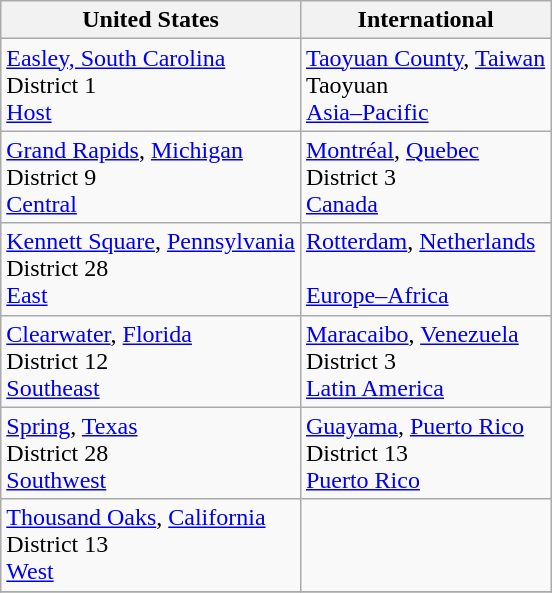<table class="wikitable">
<tr>
<th>United States</th>
<th>International</th>
</tr>
<tr>
<td> <a href='#'>Easley, South Carolina</a><br>District 1<br><a href='#'>Host</a></td>
<td> <a href='#'>Taoyuan County</a>, <a href='#'>Taiwan</a><br>Taoyuan<br><a href='#'>Asia–Pacific</a></td>
</tr>
<tr>
<td> <a href='#'>Grand Rapids</a>, <a href='#'>Michigan</a><br>District 9<br><a href='#'>Central</a></td>
<td> <a href='#'>Montréal</a>, <a href='#'>Quebec</a><br>District 3<br><a href='#'>Canada</a></td>
</tr>
<tr>
<td> <a href='#'>Kennett Square</a>, <a href='#'>Pennsylvania</a><br>District 28<br><a href='#'>East</a></td>
<td> <a href='#'>Rotterdam</a>, <a href='#'>Netherlands</a><br><br><a href='#'>Europe–Africa</a></td>
</tr>
<tr>
<td> <a href='#'>Clearwater</a>, <a href='#'>Florida</a><br>District 12<br><a href='#'>Southeast</a></td>
<td> <a href='#'>Maracaibo</a>,  <a href='#'>Venezuela</a><br>District 3<br><a href='#'>Latin America</a></td>
</tr>
<tr>
<td> <a href='#'>Spring</a>, <a href='#'>Texas</a><br>District 28<br><a href='#'>Southwest</a></td>
<td> <a href='#'>Guayama</a>, <a href='#'>Puerto Rico</a><br>District 13<br><a href='#'>Puerto Rico</a></td>
</tr>
<tr>
<td> <a href='#'>Thousand Oaks</a>,  <a href='#'>California</a><br>District 13<br><a href='#'>West</a></td>
<td></td>
</tr>
<tr>
</tr>
</table>
